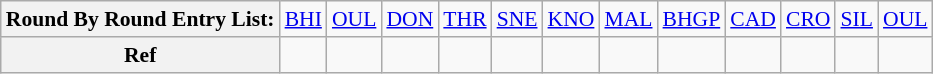<table class="wikitable" style="font-size: 90%">
<tr>
<th><strong>Round By Round Entry List:</strong></th>
<td><a href='#'>BHI</a></td>
<td><a href='#'>OUL</a></td>
<td><a href='#'>DON</a></td>
<td><a href='#'>THR</a></td>
<td><a href='#'>SNE</a></td>
<td><a href='#'>KNO</a></td>
<td><a href='#'>MAL</a></td>
<td><a href='#'>BHGP</a></td>
<td><a href='#'>CAD</a></td>
<td><a href='#'>CRO</a></td>
<td><a href='#'>SIL</a></td>
<td><a href='#'>OUL</a></td>
</tr>
<tr>
<th>Ref</th>
<td align="center"></td>
<td align="center"></td>
<td align="center"></td>
<td align="center"></td>
<td align="center"></td>
<td align="center"></td>
<td align="center"></td>
<td align="center"></td>
<td align="center"></td>
<td align="center"></td>
<td align="center"></td>
<td align="center"></td>
</tr>
</table>
